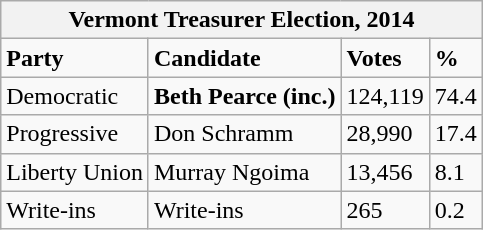<table class="wikitable">
<tr>
<th colspan="4">Vermont Treasurer Election, 2014</th>
</tr>
<tr>
<td><strong>Party</strong></td>
<td><strong>Candidate</strong></td>
<td><strong>Votes</strong></td>
<td><strong>%</strong></td>
</tr>
<tr>
<td>Democratic</td>
<td><strong>Beth Pearce (inc.)</strong></td>
<td>124,119</td>
<td>74.4</td>
</tr>
<tr>
<td>Progressive</td>
<td>Don Schramm</td>
<td>28,990</td>
<td>17.4</td>
</tr>
<tr>
<td>Liberty Union</td>
<td>Murray Ngoima</td>
<td>13,456</td>
<td>8.1</td>
</tr>
<tr>
<td>Write-ins</td>
<td>Write-ins</td>
<td>265</td>
<td>0.2</td>
</tr>
</table>
